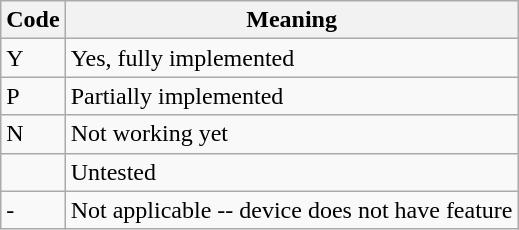<table class="wikitable feature-colors">
<tr>
<th>Code</th>
<th>Meaning</th>
</tr>
<tr>
<td>Y</td>
<td>Yes, fully implemented</td>
</tr>
<tr>
<td>P</td>
<td>Partially implemented</td>
</tr>
<tr>
<td>N</td>
<td>Not working yet</td>
</tr>
<tr>
<td></td>
<td>Untested</td>
</tr>
<tr>
<td>-</td>
<td>Not applicable -- device does not have feature</td>
</tr>
</table>
